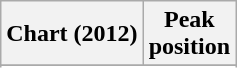<table class="wikitable sortable">
<tr>
<th>Chart (2012)</th>
<th>Peak<br> position</th>
</tr>
<tr>
</tr>
<tr>
</tr>
</table>
